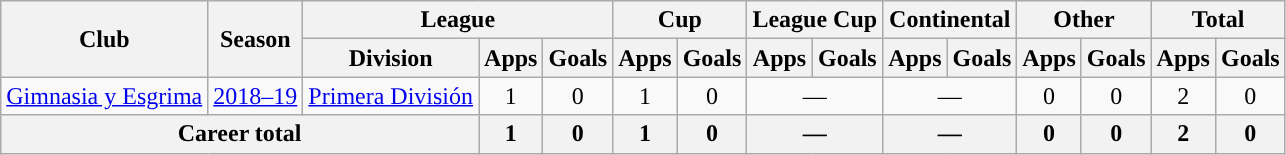<table class="wikitable" style="text-align:center">
<tr>
<th rowspan="2">Club</th>
<th rowspan="2">Season</th>
<th colspan="3">League</th>
<th colspan="2">Cup</th>
<th colspan="2">League Cup</th>
<th colspan="2">Continental</th>
<th colspan="2">Other</th>
<th colspan="2">Total</th>
</tr>
<tr>
<th>Division</th>
<th>Apps</th>
<th>Goals</th>
<th>Apps</th>
<th>Goals</th>
<th>Apps</th>
<th>Goals</th>
<th>Apps</th>
<th>Goals</th>
<th>Apps</th>
<th>Goals</th>
<th>Apps</th>
<th>Goals</th>
</tr>
<tr>
<td rowspan="1"><a href='#'>Gimnasia y Esgrima</a></td>
<td><a href='#'>2018–19</a></td>
<td rowspan="1"><a href='#'>Primera División</a></td>
<td>1</td>
<td>0</td>
<td>1</td>
<td>0</td>
<td colspan="2">—</td>
<td colspan="2">—</td>
<td>0</td>
<td>0</td>
<td>2</td>
<td>0</td>
</tr>
<tr>
<th colspan="3">Career total</th>
<th>1</th>
<th>0</th>
<th>1</th>
<th>0</th>
<th colspan="2">—</th>
<th colspan="2">—</th>
<th>0</th>
<th>0</th>
<th>2</th>
<th>0</th>
</tr>
</table>
